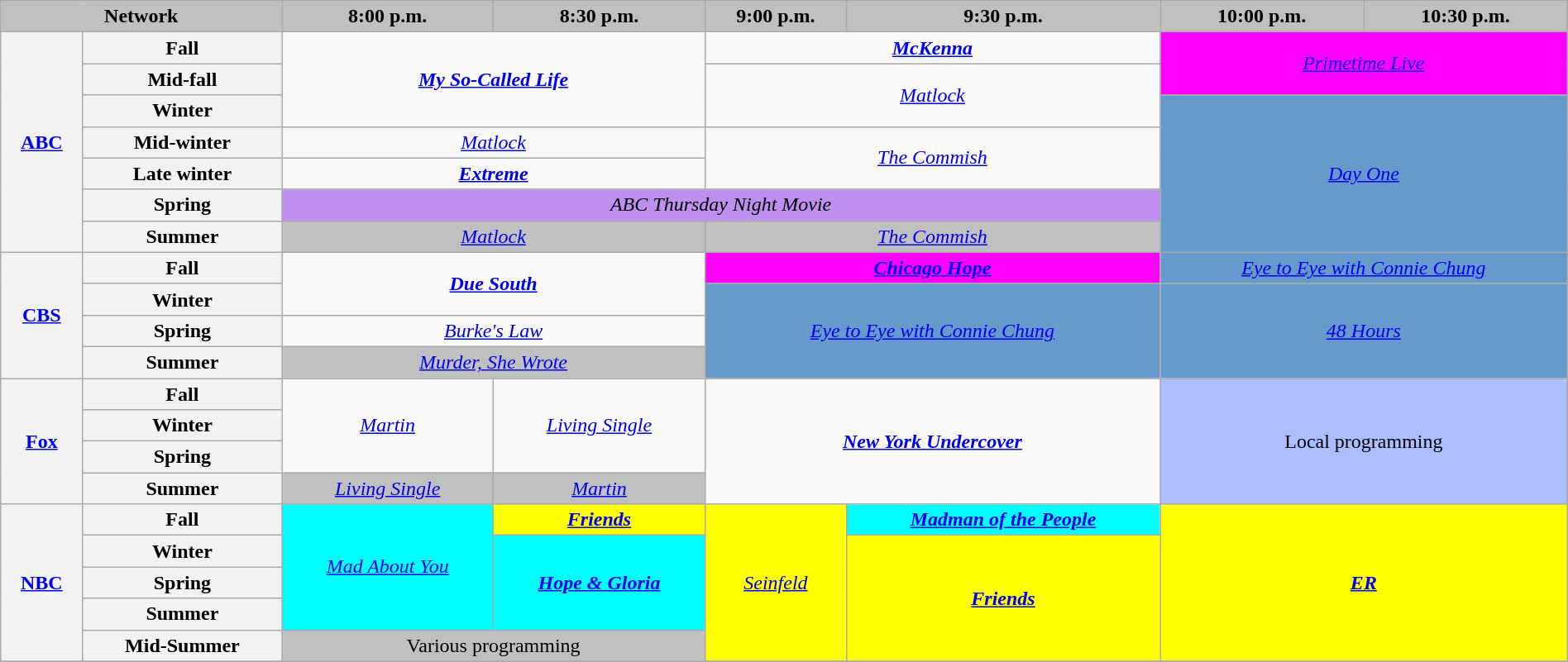<table class="wikitable" style="width:100%;margin-right:0;text-align:center">
<tr>
<th colspan="2" style="background-color:#C0C0C0">Network</th>
<th style="background-color:#C0C0C0;text-align:center">8:00 p.m.</th>
<th style="background-color:#C0C0C0;text-align:center">8:30 p.m.</th>
<th style="background-color:#C0C0C0;text-align:center">9:00 p.m.</th>
<th style="background-color:#C0C0C0;text-align:center">9:30 p.m.</th>
<th style="background-color:#C0C0C0;text-align:center">10:00 p.m.</th>
<th style="background-color:#C0C0C0;text-align:center">10:30 p.m.</th>
</tr>
<tr>
<th rowspan="7"><a href='#'>ABC</a></th>
<th>Fall</th>
<td rowspan="3" colspan="2"><strong><em><a href='#'>My So-Called Life</a></em></strong></td>
<td colspan="2"><strong><em><a href='#'>McKenna</a></em></strong></td>
<td rowspan="2" colspan="2" style="background:magenta;"><em><a href='#'>Primetime Live</a></em> </td>
</tr>
<tr>
<th>Mid-fall</th>
<td rowspan="2" colspan="2"><em><a href='#'>Matlock</a></em></td>
</tr>
<tr>
<th>Winter</th>
<td rowspan="5" colspan="2" style="background:#6699CC;"><em><a href='#'>Day One</a></em></td>
</tr>
<tr>
<th>Mid-winter</th>
<td colspan="2"><em><a href='#'>Matlock</a></em></td>
<td rowspan="2" colspan="2"><em><a href='#'>The Commish</a></em></td>
</tr>
<tr>
<th>Late winter</th>
<td colspan="2"><strong><em><a href='#'>Extreme</a></em></strong></td>
</tr>
<tr>
<th>Spring</th>
<td colspan="4" style="background:#bf8fef;"><em>ABC Thursday Night Movie</em></td>
</tr>
<tr>
<th>Summer</th>
<td colspan="2" style="background:#C0C0C0;"><em><a href='#'>Matlock</a></em> </td>
<td colspan="2" style="background:#C0C0C0;"><em><a href='#'>The Commish</a></em> </td>
</tr>
<tr>
<th rowspan="4"><a href='#'>CBS</a></th>
<th>Fall</th>
<td rowspan="2" colspan="2"><strong><em><a href='#'>Due South</a></em></strong></td>
<td colspan="2" style="background:magenta;"><strong><em><a href='#'>Chicago Hope</a></em></strong> </td>
<td colspan="2" style="background:#6699CC;"><em><a href='#'>Eye to Eye with Connie Chung</a></em></td>
</tr>
<tr>
<th>Winter</th>
<td colspan="2" rowspan="3" style="background:#6699CC;"><em><a href='#'>Eye to Eye with Connie Chung</a></em></td>
<td colspan="2" rowspan="3" style="background:#6699CC;"><em><a href='#'>48 Hours</a></em></td>
</tr>
<tr>
<th>Spring</th>
<td colspan="2"><em><a href='#'>Burke's Law</a></em></td>
</tr>
<tr>
<th>Summer</th>
<td colspan="2" style="background:#C0C0C0;"><em><a href='#'>Murder, She Wrote</a></em> </td>
</tr>
<tr>
<th rowspan="4"><a href='#'>Fox</a></th>
<th>Fall</th>
<td rowspan="3"><em><a href='#'>Martin</a></em></td>
<td rowspan="3"><em><a href='#'>Living Single</a></em></td>
<td colspan="2" rowspan="4"><strong><em><a href='#'>New York Undercover</a></em></strong></td>
<td style="background:#abbfff;" colspan="2" rowspan="4">Local programming</td>
</tr>
<tr>
<th>Winter</th>
</tr>
<tr>
<th>Spring</th>
</tr>
<tr>
<th>Summer</th>
<td style="background:#C0C0C0;"><em><a href='#'>Living Single</a></em> </td>
<td style="background:#C0C0C0;"><em><a href='#'>Martin</a></em> </td>
</tr>
<tr>
<th rowspan="5"><a href='#'>NBC</a></th>
<th>Fall</th>
<td rowspan="4" style="background:cyan;"><em><a href='#'>Mad About You</a></em> </td>
<td style="background:yellow;"><strong><em><a href='#'>Friends</a></em></strong> </td>
<td rowspan="5" style="background:yellow;"><em><a href='#'>Seinfeld</a></em> </td>
<td style="background:cyan;"><strong><em><a href='#'>Madman of the People</a></em></strong> </td>
<td colspan="2" rowspan="5" style="background:yellow;"><strong><em><a href='#'>ER</a></em></strong> </td>
</tr>
<tr>
<th>Winter</th>
<td rowspan="3" style="background:cyan;"><strong><em><a href='#'>Hope & Gloria</a></em></strong> </td>
<td rowspan="4" style="background:yellow;"><strong><em><a href='#'>Friends</a></em></strong> </td>
</tr>
<tr>
<th>Spring</th>
</tr>
<tr>
<th>Summer</th>
</tr>
<tr>
<th>Mid-Summer</th>
<td colspan="2" style="background:#C0C0C0;">Various programming</td>
</tr>
<tr>
</tr>
</table>
